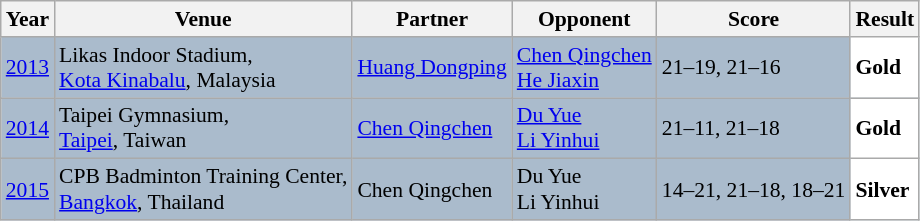<table class="sortable wikitable" style="font-size: 90%">
<tr>
<th>Year</th>
<th>Venue</th>
<th>Partner</th>
<th>Opponent</th>
<th>Score</th>
<th>Result</th>
</tr>
<tr style="background:#AABBCC">
<td align="center"><a href='#'>2013</a></td>
<td align="left">Likas Indoor Stadium,<br><a href='#'>Kota Kinabalu</a>, Malaysia</td>
<td align="left"> <a href='#'>Huang Dongping</a></td>
<td align="left"> <a href='#'>Chen Qingchen</a><br> <a href='#'>He Jiaxin</a></td>
<td align="left">21–19, 21–16</td>
<td style="text-align:left; background:white"> <strong>Gold</strong></td>
</tr>
<tr style="background:#AABBCC">
<td align="center"><a href='#'>2014</a></td>
<td align="left">Taipei Gymnasium,<br><a href='#'>Taipei</a>, Taiwan</td>
<td align="left"> <a href='#'>Chen Qingchen</a></td>
<td align="left"> <a href='#'>Du Yue</a><br> <a href='#'>Li Yinhui</a></td>
<td align="left">21–11, 21–18</td>
<td style="text-align:left; background:white"> <strong>Gold</strong></td>
</tr>
<tr style="background:#AABBCC">
<td align="center"><a href='#'>2015</a></td>
<td align="left">CPB Badminton Training Center,<br><a href='#'>Bangkok</a>, Thailand</td>
<td align="left"> Chen Qingchen</td>
<td align="left"> Du Yue<br> Li Yinhui</td>
<td align="left">14–21, 21–18, 18–21</td>
<td style="text-align:left; background:white"> <strong>Silver</strong></td>
</tr>
</table>
